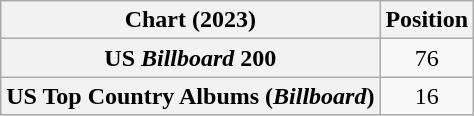<table class="wikitable sortable plainrowheaders" style="text-align:center">
<tr>
<th scope="col">Chart (2023)</th>
<th scope="col">Position</th>
</tr>
<tr>
<th scope="row">US <em>Billboard</em> 200</th>
<td>76</td>
</tr>
<tr>
<th scope="row">US Top Country Albums (<em>Billboard</em>)</th>
<td>16</td>
</tr>
</table>
